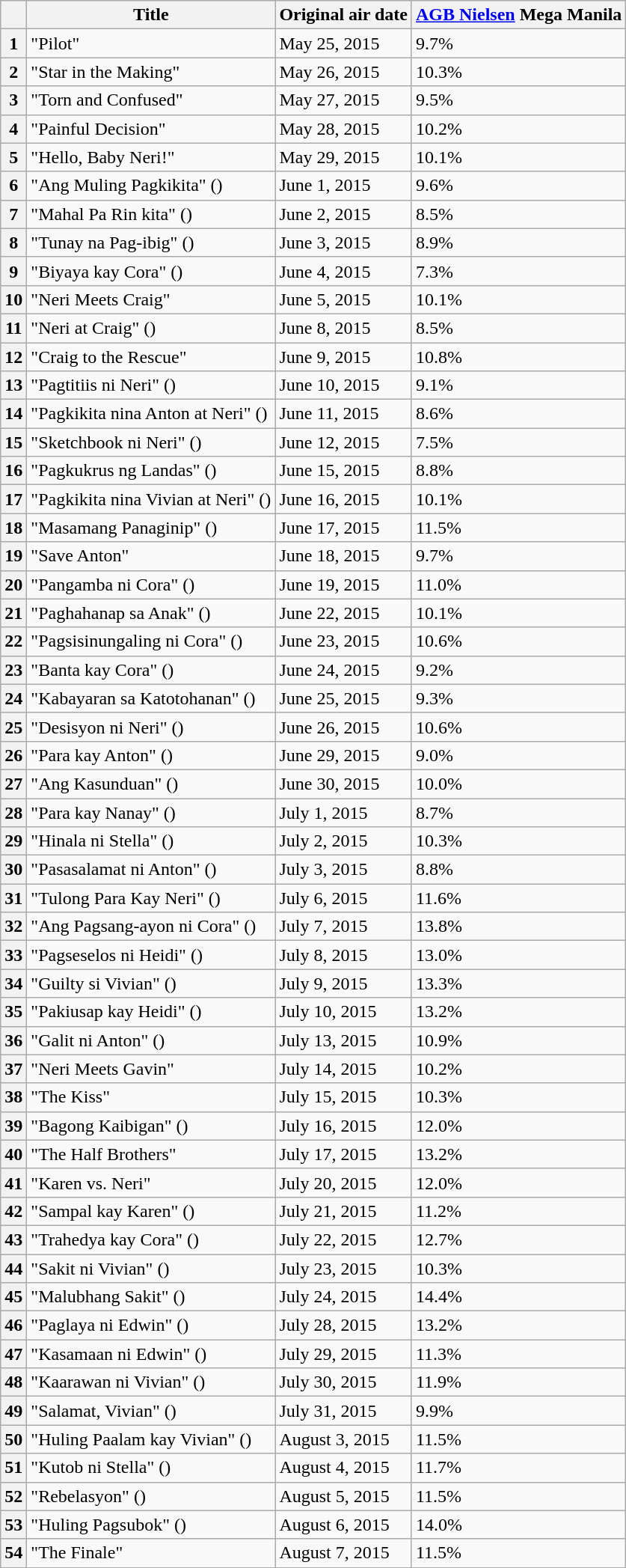<table class="wikitable">
<tr>
<th></th>
<th>Title</th>
<th>Original air date</th>
<th><a href='#'>AGB Nielsen</a> Mega Manila</th>
</tr>
<tr>
<th>1</th>
<td>"Pilot"</td>
<td>May 25, 2015</td>
<td>9.7%</td>
</tr>
<tr>
<th>2</th>
<td>"Star in the Making"</td>
<td>May 26, 2015</td>
<td>10.3%</td>
</tr>
<tr>
<th>3</th>
<td>"Torn and Confused"</td>
<td>May 27, 2015</td>
<td>9.5%</td>
</tr>
<tr>
<th>4</th>
<td>"Painful Decision"</td>
<td>May 28, 2015</td>
<td>10.2%</td>
</tr>
<tr>
<th>5</th>
<td>"Hello, Baby Neri!"</td>
<td>May 29, 2015</td>
<td>10.1%</td>
</tr>
<tr>
<th>6</th>
<td>"Ang Muling Pagkikita" ()</td>
<td>June 1, 2015</td>
<td>9.6%</td>
</tr>
<tr>
<th>7</th>
<td>"Mahal Pa Rin kita" ()</td>
<td>June 2, 2015</td>
<td>8.5%</td>
</tr>
<tr>
<th>8</th>
<td>"Tunay na Pag-ibig" ()</td>
<td>June 3, 2015</td>
<td>8.9%</td>
</tr>
<tr>
<th>9</th>
<td>"Biyaya kay Cora" ()</td>
<td>June 4, 2015</td>
<td>7.3%</td>
</tr>
<tr>
<th>10</th>
<td>"Neri Meets Craig"</td>
<td>June 5, 2015</td>
<td>10.1%</td>
</tr>
<tr>
<th>11</th>
<td>"Neri at Craig" ()</td>
<td>June 8, 2015</td>
<td>8.5%</td>
</tr>
<tr>
<th>12</th>
<td>"Craig to the Rescue"</td>
<td>June 9, 2015</td>
<td>10.8%</td>
</tr>
<tr>
<th>13</th>
<td>"Pagtitiis ni Neri" ()</td>
<td>June 10, 2015</td>
<td>9.1%</td>
</tr>
<tr>
<th>14</th>
<td>"Pagkikita nina Anton at Neri" ()</td>
<td>June 11, 2015</td>
<td>8.6%</td>
</tr>
<tr>
<th>15</th>
<td>"Sketchbook ni Neri" ()</td>
<td>June 12, 2015</td>
<td>7.5%</td>
</tr>
<tr>
<th>16</th>
<td>"Pagkukrus ng Landas" ()</td>
<td>June 15, 2015</td>
<td>8.8%</td>
</tr>
<tr>
<th>17</th>
<td>"Pagkikita nina Vivian at Neri" ()</td>
<td>June 16, 2015</td>
<td>10.1%</td>
</tr>
<tr>
<th>18</th>
<td>"Masamang Panaginip" ()</td>
<td>June 17, 2015</td>
<td>11.5%</td>
</tr>
<tr>
<th>19</th>
<td>"Save Anton"</td>
<td>June 18, 2015</td>
<td>9.7%</td>
</tr>
<tr>
<th>20</th>
<td>"Pangamba ni Cora" ()</td>
<td>June 19, 2015</td>
<td>11.0%</td>
</tr>
<tr>
<th>21</th>
<td>"Paghahanap sa Anak" ()</td>
<td>June 22, 2015</td>
<td>10.1%</td>
</tr>
<tr>
<th>22</th>
<td>"Pagsisinungaling ni Cora" ()</td>
<td>June 23, 2015</td>
<td>10.6%</td>
</tr>
<tr>
<th>23</th>
<td>"Banta kay Cora" ()</td>
<td>June 24, 2015</td>
<td>9.2%</td>
</tr>
<tr>
<th>24</th>
<td>"Kabayaran sa Katotohanan" ()</td>
<td>June 25, 2015</td>
<td>9.3%</td>
</tr>
<tr>
<th>25</th>
<td>"Desisyon ni Neri" ()</td>
<td>June 26, 2015</td>
<td>10.6%</td>
</tr>
<tr>
<th>26</th>
<td>"Para kay Anton" ()</td>
<td>June 29, 2015</td>
<td>9.0%</td>
</tr>
<tr>
<th>27</th>
<td>"Ang Kasunduan" ()</td>
<td>June 30, 2015</td>
<td>10.0%</td>
</tr>
<tr>
<th>28</th>
<td>"Para kay Nanay" ()</td>
<td>July 1, 2015</td>
<td>8.7%</td>
</tr>
<tr>
<th>29</th>
<td>"Hinala ni Stella" ()</td>
<td>July 2, 2015</td>
<td>10.3%</td>
</tr>
<tr>
<th>30</th>
<td>"Pasasalamat ni Anton" ()</td>
<td>July 3, 2015</td>
<td>8.8%</td>
</tr>
<tr>
<th>31</th>
<td>"Tulong Para Kay Neri" ()</td>
<td>July 6, 2015</td>
<td>11.6%</td>
</tr>
<tr>
<th>32</th>
<td>"Ang Pagsang-ayon ni Cora" ()</td>
<td>July 7, 2015</td>
<td>13.8%</td>
</tr>
<tr>
<th>33</th>
<td>"Pagseselos ni Heidi" ()</td>
<td>July 8, 2015</td>
<td>13.0%</td>
</tr>
<tr>
<th>34</th>
<td>"Guilty si Vivian" ()</td>
<td>July 9, 2015</td>
<td>13.3%</td>
</tr>
<tr>
<th>35</th>
<td>"Pakiusap kay Heidi" ()</td>
<td>July 10, 2015</td>
<td>13.2%</td>
</tr>
<tr>
<th>36</th>
<td>"Galit ni Anton" ()</td>
<td>July 13, 2015</td>
<td>10.9%</td>
</tr>
<tr>
<th>37</th>
<td>"Neri Meets Gavin"</td>
<td>July 14, 2015</td>
<td>10.2%</td>
</tr>
<tr>
<th>38</th>
<td>"The Kiss"</td>
<td>July 15, 2015</td>
<td>10.3%</td>
</tr>
<tr>
<th>39</th>
<td>"Bagong Kaibigan" ()</td>
<td>July 16, 2015</td>
<td>12.0%</td>
</tr>
<tr>
<th>40</th>
<td>"The Half Brothers"</td>
<td>July 17, 2015</td>
<td>13.2%</td>
</tr>
<tr>
<th>41</th>
<td>"Karen vs. Neri"</td>
<td>July 20, 2015</td>
<td>12.0%</td>
</tr>
<tr>
<th>42</th>
<td>"Sampal kay Karen" ()</td>
<td>July 21, 2015</td>
<td>11.2%</td>
</tr>
<tr>
<th>43</th>
<td>"Trahedya kay Cora" ()</td>
<td>July 22, 2015</td>
<td>12.7%</td>
</tr>
<tr>
<th>44</th>
<td>"Sakit ni Vivian" ()</td>
<td>July 23, 2015</td>
<td>10.3%</td>
</tr>
<tr>
<th>45</th>
<td>"Malubhang Sakit" ()</td>
<td>July 24, 2015</td>
<td>14.4%</td>
</tr>
<tr>
<th>46</th>
<td>"Paglaya ni Edwin" ()</td>
<td>July 28, 2015</td>
<td>13.2%</td>
</tr>
<tr>
<th>47</th>
<td>"Kasamaan ni Edwin" ()</td>
<td>July 29, 2015</td>
<td>11.3%</td>
</tr>
<tr>
<th>48</th>
<td>"Kaarawan ni Vivian" ()</td>
<td>July 30, 2015</td>
<td>11.9%</td>
</tr>
<tr>
<th>49</th>
<td>"Salamat, Vivian" ()</td>
<td>July 31, 2015</td>
<td>9.9%</td>
</tr>
<tr>
<th>50</th>
<td>"Huling Paalam kay Vivian" ()</td>
<td>August 3, 2015</td>
<td>11.5%</td>
</tr>
<tr>
<th>51</th>
<td>"Kutob ni Stella" ()</td>
<td>August 4, 2015</td>
<td>11.7%</td>
</tr>
<tr>
<th>52</th>
<td>"Rebelasyon" ()</td>
<td>August 5, 2015</td>
<td>11.5%</td>
</tr>
<tr>
<th>53</th>
<td>"Huling Pagsubok" ()</td>
<td>August 6, 2015</td>
<td>14.0%</td>
</tr>
<tr>
<th>54</th>
<td>"The Finale"</td>
<td>August 7, 2015</td>
<td>11.5%</td>
</tr>
</table>
